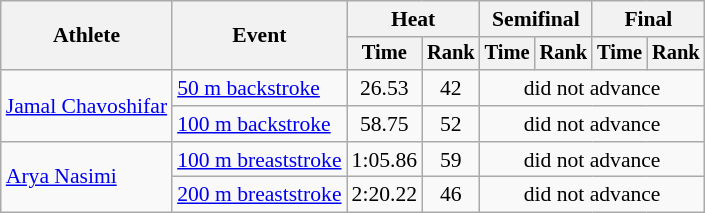<table class=wikitable style="font-size:90%">
<tr>
<th rowspan="2">Athlete</th>
<th rowspan="2">Event</th>
<th colspan="2">Heat</th>
<th colspan="2">Semifinal</th>
<th colspan="2">Final</th>
</tr>
<tr style="font-size:95%">
<th>Time</th>
<th>Rank</th>
<th>Time</th>
<th>Rank</th>
<th>Time</th>
<th>Rank</th>
</tr>
<tr align=center>
<td align=left rowspan=2><a href='#'>Jamal Chavoshifar</a></td>
<td align=left><a href='#'>50 m backstroke</a></td>
<td>26.53</td>
<td>42</td>
<td colspan=4>did not advance</td>
</tr>
<tr align=center>
<td align=left><a href='#'>100 m backstroke</a></td>
<td>58.75</td>
<td>52</td>
<td colspan=4>did not advance</td>
</tr>
<tr align=center>
<td align=left rowspan=2><a href='#'>Arya Nasimi</a></td>
<td align=left><a href='#'>100 m breaststroke</a></td>
<td>1:05.86</td>
<td>59</td>
<td colspan=4>did not advance</td>
</tr>
<tr align=center>
<td align=left><a href='#'>200 m breaststroke</a></td>
<td>2:20.22</td>
<td>46</td>
<td colspan=4>did not advance</td>
</tr>
</table>
